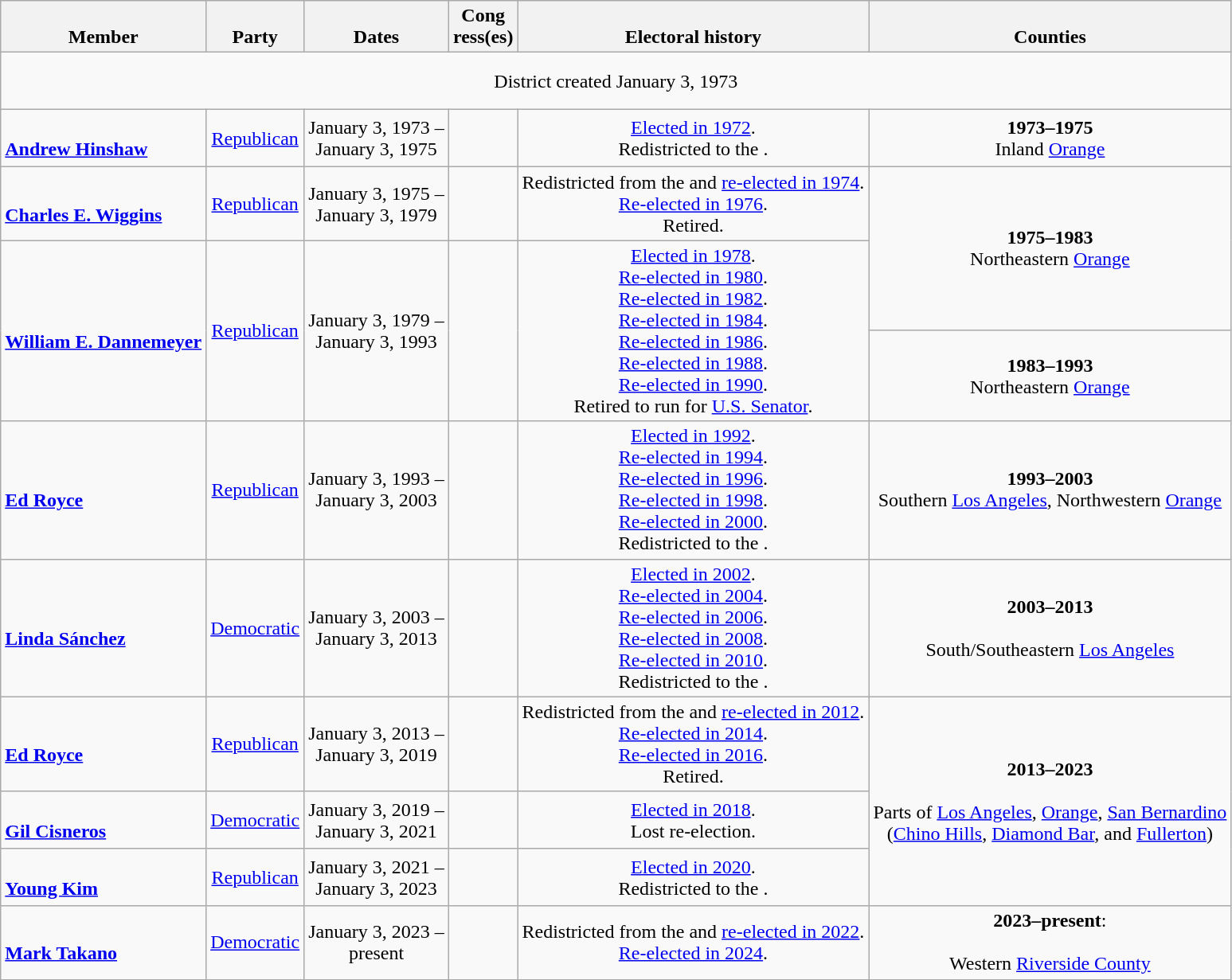<table class=wikitable style="text-align:center">
<tr valign=bottom>
<th>Member</th>
<th>Party</th>
<th>Dates</th>
<th>Cong<br>ress(es)</th>
<th>Electoral history</th>
<th>Counties</th>
</tr>
<tr style="height:3em">
<td colspan=6>District created January 3, 1973</td>
</tr>
<tr style="height:3em">
<td align=left><br><strong><a href='#'>Andrew Hinshaw</a></strong><br></td>
<td><a href='#'>Republican</a></td>
<td nowrap>January 3, 1973 –<br>January 3, 1975</td>
<td></td>
<td><a href='#'>Elected in 1972</a>.<br>Redistricted to the .</td>
<td><strong>1973–1975</strong><br>Inland <a href='#'>Orange</a></td>
</tr>
<tr style="height:3em">
<td align=left><br><strong><a href='#'>Charles E. Wiggins</a></strong><br></td>
<td><a href='#'>Republican</a></td>
<td nowrap>January 3, 1975 –<br>January 3, 1979</td>
<td></td>
<td>Redistricted from the  and <a href='#'>re-elected in 1974</a>.<br><a href='#'>Re-elected in 1976</a>.<br>Retired.</td>
<td rowspan=2><strong>1975–1983</strong><br>Northeastern <a href='#'>Orange</a></td>
</tr>
<tr style="height:3em">
<td rowspan=2 align=left><br><strong><a href='#'>William E. Dannemeyer</a></strong><br></td>
<td rowspan=2 ><a href='#'>Republican</a></td>
<td rowspan=2 nowrap>January 3, 1979 –<br>January 3, 1993</td>
<td rowspan=2></td>
<td rowspan=2><a href='#'>Elected in 1978</a>.<br><a href='#'>Re-elected in 1980</a>.<br><a href='#'>Re-elected in 1982</a>.<br><a href='#'>Re-elected in 1984</a>.<br><a href='#'>Re-elected in 1986</a>.<br><a href='#'>Re-elected in 1988</a>.<br><a href='#'>Re-elected in 1990</a>.<br>Retired to run for <a href='#'>U.S. Senator</a>.</td>
</tr>
<tr style="height:3em">
<td><strong>1983–1993</strong><br>Northeastern <a href='#'>Orange</a><br></td>
</tr>
<tr style="height:3em">
<td align=left><br><strong><a href='#'>Ed Royce</a></strong><br></td>
<td><a href='#'>Republican</a></td>
<td nowrap>January 3, 1993 –<br>January 3, 2003</td>
<td></td>
<td><a href='#'>Elected in 1992</a>.<br><a href='#'>Re-elected in 1994</a>.<br><a href='#'>Re-elected in 1996</a>.<br><a href='#'>Re-elected in 1998</a>.<br><a href='#'>Re-elected in 2000</a>.<br>Redistricted to the .</td>
<td><strong>1993–2003</strong><br>Southern <a href='#'>Los Angeles</a>, Northwestern <a href='#'>Orange</a></td>
</tr>
<tr style="height:3em">
<td align=left><br><strong><a href='#'>Linda Sánchez</a></strong><br></td>
<td><a href='#'>Democratic</a></td>
<td nowrap>January 3, 2003 –<br>January 3, 2013</td>
<td></td>
<td><a href='#'>Elected in 2002</a>.<br><a href='#'>Re-elected in 2004</a>.<br><a href='#'>Re-elected in 2006</a>.<br><a href='#'>Re-elected in 2008</a>.<br><a href='#'>Re-elected in 2010</a>.<br>Redistricted to the .</td>
<td><strong>2003–2013</strong><br><br>South/Southeastern <a href='#'>Los Angeles</a></td>
</tr>
<tr style="height:3em">
<td align=left><br><strong><a href='#'>Ed Royce</a></strong><br></td>
<td><a href='#'>Republican</a></td>
<td nowrap>January 3, 2013 –<br>January 3, 2019</td>
<td></td>
<td>Redistricted from the  and <a href='#'>re-elected in 2012</a>.<br><a href='#'>Re-elected in 2014</a>.<br><a href='#'>Re-elected in 2016</a>.<br>Retired.</td>
<td rowspan="3"><strong>2013–2023</strong><br><br>Parts of <a href='#'>Los Angeles</a>, <a href='#'>Orange</a>, <a href='#'>San Bernardino</a><br>(<a href='#'>Chino Hills</a>, <a href='#'>Diamond Bar</a>, and <a href='#'>Fullerton</a>)</td>
</tr>
<tr style="height:3em">
<td align=left><br><strong><a href='#'>Gil Cisneros</a></strong><br></td>
<td><a href='#'>Democratic</a></td>
<td nowrap>January 3, 2019 –<br>January 3, 2021</td>
<td></td>
<td><a href='#'>Elected in 2018</a>.<br>Lost re-election.</td>
</tr>
<tr style="height:3em">
<td align=left><br><strong><a href='#'>Young Kim</a></strong><br></td>
<td><a href='#'>Republican</a></td>
<td>January 3, 2021 –<br>January 3, 2023</td>
<td></td>
<td><a href='#'>Elected in 2020</a>.<br>Redistricted to the .</td>
</tr>
<tr style="height:3em">
<td align=left><br><strong><a href='#'>Mark Takano</a></strong><br></td>
<td><a href='#'>Democratic</a></td>
<td nowrap>January 3, 2023 –<br>present</td>
<td></td>
<td>Redistricted from the  and <a href='#'>re-elected in 2022</a>.<br><a href='#'>Re-elected in 2024</a>.</td>
<td><strong>2023–present</strong>:<br><br>Western <a href='#'>Riverside County</a></td>
</tr>
</table>
